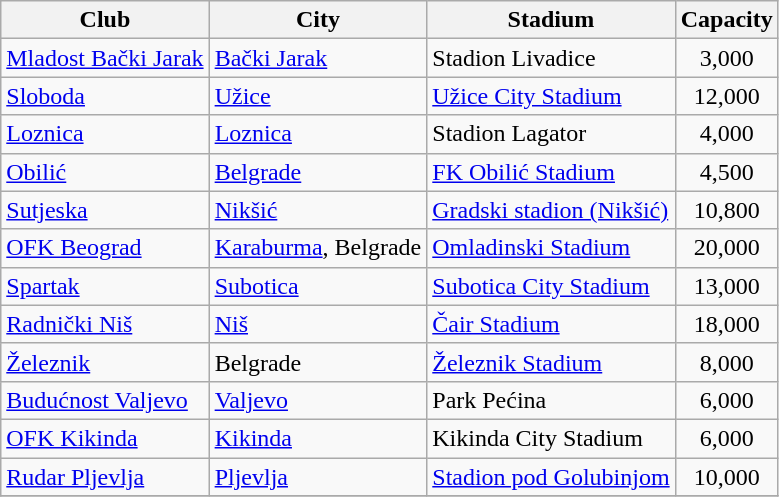<table class="wikitable sortable">
<tr>
<th>Club</th>
<th>City</th>
<th>Stadium</th>
<th>Capacity</th>
</tr>
<tr>
<td><a href='#'>Mladost Bački Jarak</a></td>
<td><a href='#'>Bački Jarak</a></td>
<td>Stadion Livadice</td>
<td align="center">3,000</td>
</tr>
<tr>
<td><a href='#'>Sloboda</a></td>
<td><a href='#'>Užice</a></td>
<td><a href='#'>Užice City Stadium</a></td>
<td align="center">12,000</td>
</tr>
<tr>
<td><a href='#'>Loznica</a></td>
<td><a href='#'>Loznica</a></td>
<td>Stadion Lagator</td>
<td align="center">4,000</td>
</tr>
<tr>
<td><a href='#'>Obilić</a></td>
<td><a href='#'>Belgrade</a></td>
<td><a href='#'>FK Obilić Stadium</a></td>
<td align="center">4,500</td>
</tr>
<tr>
<td><a href='#'>Sutjeska</a></td>
<td><a href='#'>Nikšić</a></td>
<td><a href='#'>Gradski stadion (Nikšić)</a></td>
<td align="center">10,800</td>
</tr>
<tr>
<td><a href='#'>OFK Beograd</a></td>
<td><a href='#'>Karaburma</a>, Belgrade</td>
<td><a href='#'>Omladinski Stadium</a></td>
<td align="center">20,000</td>
</tr>
<tr>
<td><a href='#'>Spartak</a></td>
<td><a href='#'>Subotica</a></td>
<td><a href='#'>Subotica City Stadium</a></td>
<td align="center">13,000</td>
</tr>
<tr>
<td><a href='#'>Radnički Niš</a></td>
<td><a href='#'>Niš</a></td>
<td><a href='#'>Čair Stadium</a></td>
<td align="center">18,000</td>
</tr>
<tr>
<td><a href='#'>Železnik</a></td>
<td>Belgrade</td>
<td><a href='#'>Železnik Stadium</a></td>
<td align="center">8,000</td>
</tr>
<tr>
<td><a href='#'>Budućnost Valjevo</a></td>
<td><a href='#'>Valjevo</a></td>
<td>Park Pećina</td>
<td align="center">6,000</td>
</tr>
<tr>
<td><a href='#'>OFK Kikinda</a></td>
<td><a href='#'>Kikinda</a></td>
<td>Kikinda City Stadium</td>
<td align="center">6,000</td>
</tr>
<tr>
<td><a href='#'>Rudar Pljevlja</a></td>
<td><a href='#'>Pljevlja</a></td>
<td><a href='#'>Stadion pod Golubinjom</a></td>
<td align="center">10,000</td>
</tr>
<tr>
</tr>
</table>
